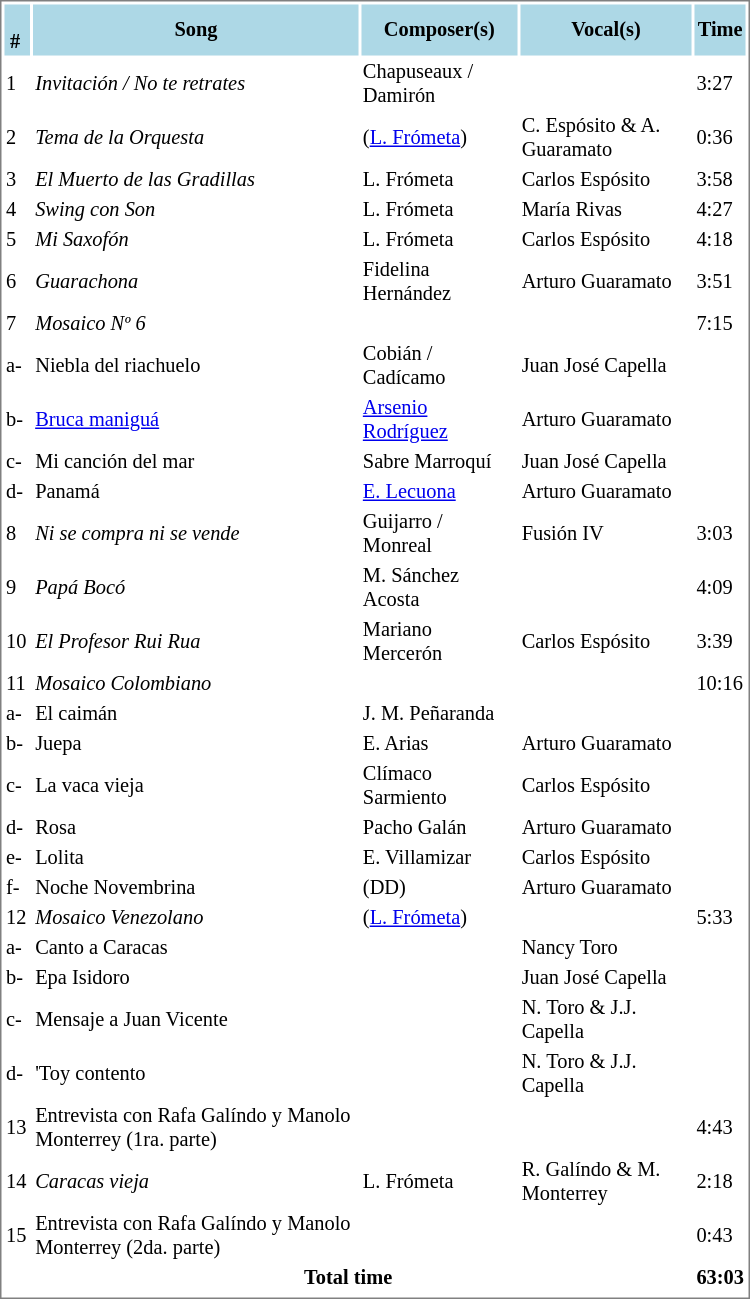<table cellpadding="1" width="500px" style="font-size: 85%; border: 1px solid gray;">
<tr style="background:lightblue;">
<th>  <strong>#</strong> </th>
<th>Song</th>
<th>Composer(s)</th>
<th>Vocal(s)</th>
<th>Time</th>
</tr>
<tr>
<td>1</td>
<td><em>Invitación / No te retrates</em></td>
<td>Chapuseaux / Damirón</td>
<td></td>
<td>3:27</td>
</tr>
<tr>
<td>2</td>
<td><em>Tema de la Orquesta</em></td>
<td>(<a href='#'>L. Frómeta</a>)</td>
<td>C. Espósito & A. Guaramato</td>
<td>0:36</td>
</tr>
<tr>
<td>3</td>
<td><em>El Muerto de las Gradillas</em></td>
<td>L. Frómeta</td>
<td>Carlos Espósito</td>
<td>3:58</td>
</tr>
<tr>
<td>4</td>
<td><em>Swing con Son</em></td>
<td>L. Frómeta</td>
<td>María Rivas</td>
<td>4:27</td>
</tr>
<tr>
<td>5</td>
<td><em>Mi Saxofón</em></td>
<td>L. Frómeta</td>
<td>Carlos Espósito</td>
<td>4:18</td>
</tr>
<tr>
<td>6</td>
<td><em>Guarachona</em></td>
<td>Fidelina Hernández</td>
<td>Arturo Guaramato</td>
<td>3:51</td>
</tr>
<tr>
<td>7</td>
<td><em>Mosaico Nº 6</em></td>
<td></td>
<td></td>
<td>7:15</td>
</tr>
<tr>
<td>a-</td>
<td>Niebla del riachuelo</td>
<td>Cobián / Cadícamo</td>
<td>Juan José Capella</td>
<td></td>
</tr>
<tr>
<td>b-</td>
<td><a href='#'>Bruca maniguá</a></td>
<td><a href='#'>Arsenio Rodríguez</a></td>
<td>Arturo Guaramato</td>
<td></td>
</tr>
<tr>
<td>c-</td>
<td>Mi canción del mar</td>
<td>Sabre Marroquí</td>
<td>Juan José Capella</td>
<td></td>
</tr>
<tr>
<td>d-</td>
<td>Panamá</td>
<td><a href='#'>E. Lecuona</a></td>
<td>Arturo Guaramato</td>
<td></td>
</tr>
<tr>
<td>8</td>
<td><em>Ni se compra ni se vende</em></td>
<td>Guijarro / Monreal</td>
<td>Fusión IV</td>
<td>3:03</td>
</tr>
<tr>
<td>9</td>
<td><em>Papá Bocó</em></td>
<td>M. Sánchez Acosta</td>
<td></td>
<td>4:09</td>
</tr>
<tr>
<td>10</td>
<td><em>El Profesor Rui Rua</em></td>
<td>Mariano Mercerón</td>
<td>Carlos Espósito</td>
<td>3:39</td>
</tr>
<tr>
<td>11</td>
<td><em>Mosaico Colombiano</em></td>
<td></td>
<td></td>
<td>10:16</td>
</tr>
<tr>
<td>a-</td>
<td>El caimán</td>
<td>J. M. Peñaranda</td>
<td></td>
<td></td>
</tr>
<tr>
<td>b-</td>
<td>Juepa</td>
<td>E. Arias</td>
<td>Arturo Guaramato</td>
<td></td>
</tr>
<tr>
<td>c-</td>
<td>La vaca vieja</td>
<td>Clímaco Sarmiento</td>
<td>Carlos Espósito</td>
<td></td>
</tr>
<tr>
<td>d-</td>
<td>Rosa</td>
<td>Pacho Galán</td>
<td>Arturo Guaramato</td>
<td></td>
</tr>
<tr>
<td>e-</td>
<td>Lolita</td>
<td>E. Villamizar</td>
<td>Carlos Espósito</td>
<td></td>
</tr>
<tr>
<td>f-</td>
<td>Noche Novembrina</td>
<td>(DD)</td>
<td>Arturo Guaramato</td>
<td></td>
</tr>
<tr>
<td>12</td>
<td><em>Mosaico Venezolano</em></td>
<td>(<a href='#'>L. Frómeta</a>)</td>
<td></td>
<td>5:33</td>
</tr>
<tr>
<td>a-</td>
<td>Canto a Caracas</td>
<td></td>
<td>Nancy Toro</td>
<td></td>
</tr>
<tr>
<td>b-</td>
<td>Epa Isidoro</td>
<td></td>
<td>Juan José Capella</td>
<td></td>
</tr>
<tr>
<td>c-</td>
<td>Mensaje a Juan Vicente</td>
<td></td>
<td>N. Toro & J.J. Capella</td>
<td></td>
</tr>
<tr>
<td>d-</td>
<td>'Toy contento</td>
<td></td>
<td>N. Toro & J.J. Capella</td>
<td></td>
</tr>
<tr>
<td>13</td>
<td>Entrevista con Rafa Galíndo y Manolo Monterrey (1ra. parte)</td>
<td></td>
<td></td>
<td>4:43</td>
</tr>
<tr>
<td>14</td>
<td><em>Caracas vieja</em></td>
<td>L. Frómeta</td>
<td>R. Galíndo & M. Monterrey</td>
<td>2:18</td>
</tr>
<tr>
<td>15</td>
<td>Entrevista con Rafa Galíndo y Manolo Monterrey (2da. parte)</td>
<td></td>
<td></td>
<td>0:43</td>
</tr>
<tr>
<td colspan=4 style="text-align:center;"><strong>Total time </strong></td>
<td><strong>63:03</strong></td>
</tr>
<tr>
</tr>
</table>
